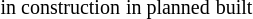<table>
<tr>
<td colspan="2"></td>
</tr>
<tr>
<td HI= bgcolor="#FFEBAD"><small>in construction</small></td>
<td HI= bgcolor="#FFCBCB"><small>in planned</small></td>
<td HI= bgcolor="#00FF00"><small>built</small></td>
</tr>
<tr>
</tr>
</table>
